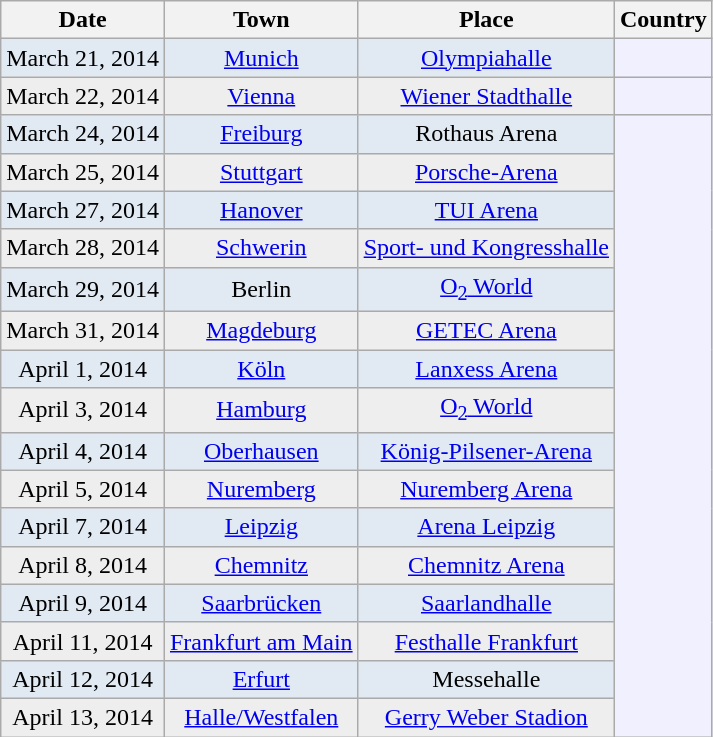<table class="wikitable" style="text-align:center;">
<tr>
<th>Date</th>
<th>Town</th>
<th>Place</th>
<th>Country</th>
</tr>
<tr bgcolor="#E1E9F3">
<td>March 21, 2014</td>
<td><a href='#'>Munich</a></td>
<td><a href='#'>Olympiahalle</a></td>
<td bgcolor="#f0f0ff"></td>
</tr>
<tr bgcolor="#eeeeee">
<td>March 22, 2014</td>
<td><a href='#'>Vienna</a></td>
<td><a href='#'>Wiener Stadthalle</a></td>
<td bgcolor="#f0f0ff"></td>
</tr>
<tr bgcolor="#E1E9F3">
<td>March 24, 2014</td>
<td><a href='#'>Freiburg</a></td>
<td>Rothaus Arena</td>
<td rowspan="16" bgcolor="#f0f0ff"></td>
</tr>
<tr bgcolor="#eeeeee">
<td>March 25, 2014</td>
<td><a href='#'>Stuttgart</a></td>
<td><a href='#'>Porsche-Arena</a></td>
</tr>
<tr bgcolor="#E1E9F3">
<td>March 27, 2014</td>
<td><a href='#'>Hanover</a></td>
<td><a href='#'>TUI Arena</a></td>
</tr>
<tr bgcolor="#eeeeee">
<td>March 28, 2014</td>
<td><a href='#'>Schwerin</a></td>
<td><a href='#'>Sport- und Kongresshalle</a></td>
</tr>
<tr bgcolor="#E1E9F3">
<td>March 29, 2014</td>
<td>Berlin</td>
<td><a href='#'>O<sub>2</sub> World</a></td>
</tr>
<tr bgcolor="#eeeeee">
<td>March 31, 2014</td>
<td><a href='#'>Magdeburg</a></td>
<td><a href='#'>GETEC Arena</a></td>
</tr>
<tr bgcolor="#E1E9F3">
<td>April 1, 2014</td>
<td><a href='#'>Köln</a></td>
<td><a href='#'>Lanxess Arena</a></td>
</tr>
<tr bgcolor="#eeeeee">
<td>April 3, 2014</td>
<td><a href='#'>Hamburg</a></td>
<td><a href='#'>O<sub>2</sub> World</a></td>
</tr>
<tr bgcolor="#E1E9F3">
<td>April 4, 2014</td>
<td><a href='#'>Oberhausen</a></td>
<td><a href='#'>König-Pilsener-Arena</a></td>
</tr>
<tr bgcolor="#eeeeee">
<td>April 5, 2014</td>
<td><a href='#'>Nuremberg</a></td>
<td><a href='#'>Nuremberg Arena</a></td>
</tr>
<tr bgcolor="#E1E9F3">
<td>April 7, 2014</td>
<td><a href='#'>Leipzig</a></td>
<td><a href='#'>Arena Leipzig</a></td>
</tr>
<tr bgcolor="#eeeeee">
<td>April 8, 2014</td>
<td><a href='#'>Chemnitz</a></td>
<td><a href='#'>Chemnitz Arena</a></td>
</tr>
<tr bgcolor="#E1E9F3">
<td>April 9, 2014</td>
<td><a href='#'>Saarbrücken</a></td>
<td><a href='#'>Saarlandhalle</a></td>
</tr>
<tr bgcolor="#eeeeee">
<td>April 11, 2014</td>
<td><a href='#'>Frankfurt am Main</a></td>
<td><a href='#'>Festhalle Frankfurt</a></td>
</tr>
<tr bgcolor="#E1E9F3">
<td>April 12, 2014</td>
<td><a href='#'>Erfurt</a></td>
<td>Messehalle</td>
</tr>
<tr bgcolor="#eeeeee">
<td>April 13, 2014</td>
<td><a href='#'>Halle/Westfalen</a></td>
<td><a href='#'>Gerry Weber Stadion</a></td>
</tr>
</table>
